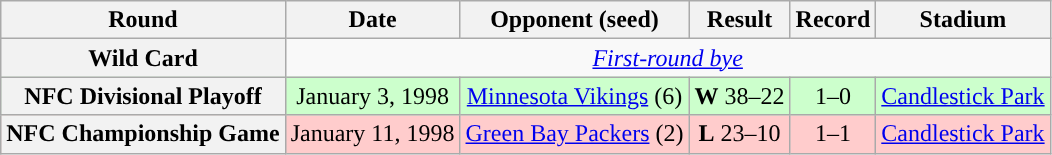<table class="wikitable" style="text-align:center">
<tr>
<th>Round</th>
<th>Date</th>
<th>Opponent (seed)</th>
<th>Result</th>
<th>Record</th>
<th>Stadium</th>
</tr>
<tr>
<th>Wild Card</th>
<td colspan="7"><em><a href='#'>First-round bye</a></em></td>
</tr>
<tr style="background:#cfc">
<th>NFC Divisional Playoff</th>
<td>January 3, 1998</td>
<td><a href='#'>Minnesota Vikings</a> (6)</td>
<td><strong>W</strong> 38–22</td>
<td>1–0</td>
<td><a href='#'>Candlestick Park</a></td>
</tr>
<tr style="background: #fcc">
<th>NFC Championship Game</th>
<td>January 11, 1998</td>
<td><a href='#'>Green Bay Packers</a> (2)</td>
<td><strong>L</strong> 23–10</td>
<td>1–1</td>
<td><a href='#'>Candlestick Park</a></td>
</tr>
</table>
